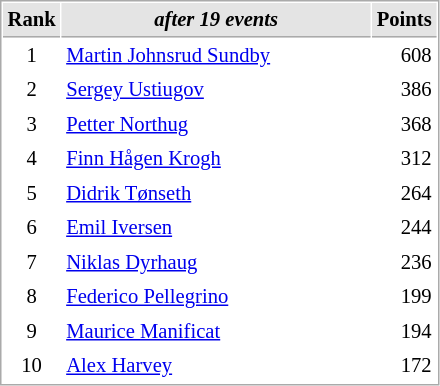<table cellspacing="1" cellpadding="3" style="border:1px solid #AAAAAA;font-size:86%">
<tr style="background-color: #E4E4E4;">
<th style="border-bottom:1px solid #AAAAAA" width=10>Rank</th>
<th style="border-bottom:1px solid #AAAAAA" width=200><em>after 19 events</em></th>
<th style="border-bottom:1px solid #AAAAAA" width=20 align=right>Points</th>
</tr>
<tr>
<td align=center>1</td>
<td> <a href='#'>Martin Johnsrud Sundby</a></td>
<td align=right>608</td>
</tr>
<tr>
<td align=center>2</td>
<td> <a href='#'>Sergey Ustiugov</a></td>
<td align=right>386</td>
</tr>
<tr>
<td align=center>3</td>
<td> <a href='#'>Petter Northug</a></td>
<td align=right>368</td>
</tr>
<tr>
<td align=center>4</td>
<td> <a href='#'>Finn Hågen Krogh</a></td>
<td align=right>312</td>
</tr>
<tr>
<td align=center>5</td>
<td> <a href='#'>Didrik Tønseth</a></td>
<td align=right>264</td>
</tr>
<tr>
<td align=center>6</td>
<td> <a href='#'>Emil Iversen</a></td>
<td align=right>244</td>
</tr>
<tr>
<td align=center>7</td>
<td> <a href='#'>Niklas Dyrhaug</a></td>
<td align=right>236</td>
</tr>
<tr>
<td align=center>8</td>
<td> <a href='#'>Federico Pellegrino</a></td>
<td align=right>199</td>
</tr>
<tr>
<td align=center>9</td>
<td> <a href='#'>Maurice Manificat</a></td>
<td align=right>194</td>
</tr>
<tr>
<td align=center>10</td>
<td> <a href='#'>Alex Harvey</a></td>
<td align=right>172</td>
</tr>
</table>
